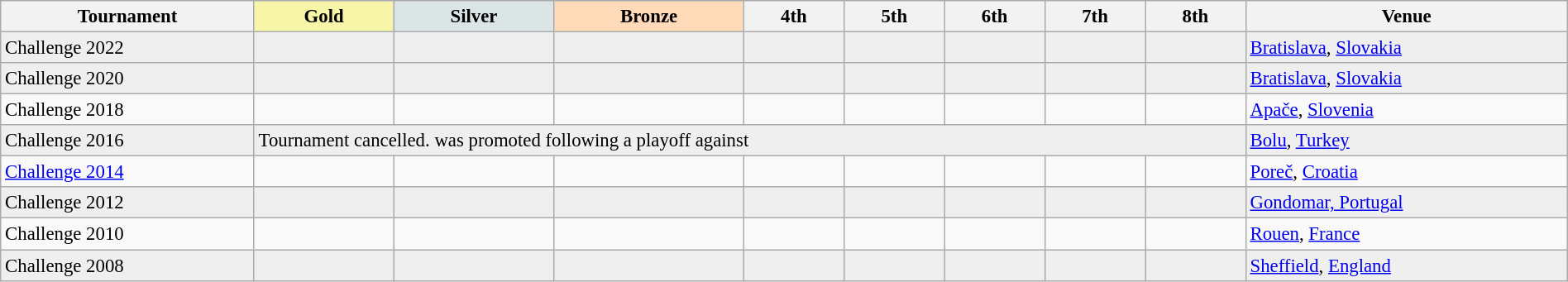<table class="wikitable" style="width: 100%; font-size: 95%;">
<tr bgcolor=#efefef>
<th>Tournament</th>
<th style="background:#F7F6A8;">Gold</th>
<th style="background:#DCE5E5;">Silver</th>
<th style="background:#FFDAB9;">Bronze</th>
<th>4th</th>
<th>5th</th>
<th>6th</th>
<th>7th</th>
<th>8th</th>
<th>Venue</th>
</tr>
<tr bgcolor=#efefef>
<td>Challenge 2022</td>
<td></td>
<td></td>
<td></td>
<td></td>
<td></td>
<td></td>
<td></td>
<td></td>
<td><a href='#'>Bratislava</a>, <a href='#'>Slovakia</a></td>
</tr>
<tr bgcolor=#efefef>
<td>Challenge 2020</td>
<td></td>
<td></td>
<td></td>
<td></td>
<td></td>
<td></td>
<td></td>
<td></td>
<td><a href='#'>Bratislava</a>, <a href='#'>Slovakia</a></td>
</tr>
<tr>
<td>Challenge 2018</td>
<td></td>
<td></td>
<td></td>
<td></td>
<td></td>
<td></td>
<td></td>
<td></td>
<td><a href='#'>Apače</a>, <a href='#'>Slovenia</a></td>
</tr>
<tr bgcolor=#efefef>
<td>Challenge 2016</td>
<td colspan=8>Tournament cancelled.  was promoted following a playoff against </td>
<td><a href='#'>Bolu</a>, <a href='#'>Turkey</a></td>
</tr>
<tr bgcolor=>
<td><a href='#'>Challenge 2014</a></td>
<td></td>
<td></td>
<td></td>
<td></td>
<td></td>
<td></td>
<td></td>
<td></td>
<td><a href='#'>Poreč</a>, <a href='#'>Croatia</a></td>
</tr>
<tr bgcolor=#efefef>
<td>Challenge 2012 </td>
<td></td>
<td></td>
<td></td>
<td></td>
<td></td>
<td></td>
<td></td>
<td></td>
<td><a href='#'>Gondomar, Portugal</a></td>
</tr>
<tr bgcolor=>
<td>Challenge 2010 </td>
<td></td>
<td></td>
<td></td>
<td></td>
<td></td>
<td></td>
<td></td>
<td></td>
<td><a href='#'>Rouen</a>, <a href='#'>France</a></td>
</tr>
<tr bgcolor=#efefef>
<td>Challenge 2008 </td>
<td></td>
<td></td>
<td></td>
<td></td>
<td></td>
<td></td>
<td></td>
<td></td>
<td><a href='#'>Sheffield</a>, <a href='#'>England</a></td>
</tr>
</table>
